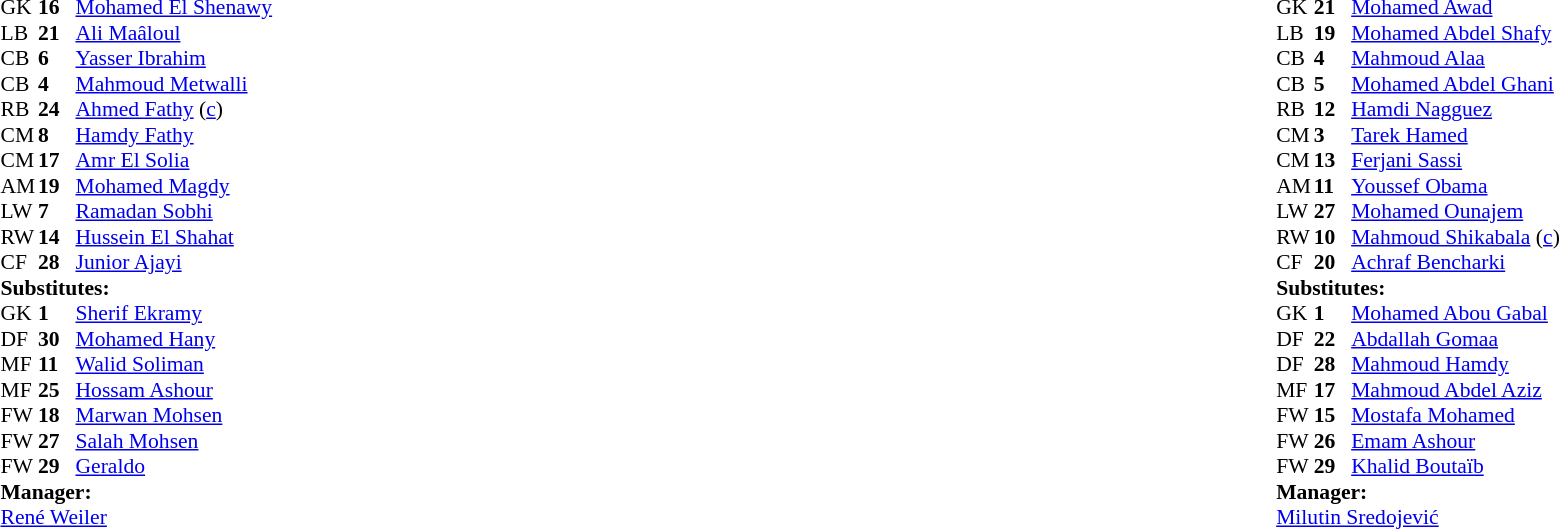<table style="width:100%">
<tr>
<td style="vertical-align:top;width:40%"><br><table style="font-size:90%" cellspacing="0" cellpadding="0">
<tr>
<th width=25></th>
<th width=25></th>
</tr>
<tr>
<td>GK</td>
<td><strong>16</strong></td>
<td> <a href='#'>Mohamed El Shenawy</a></td>
<td></td>
</tr>
<tr>
<td>LB</td>
<td><strong>21</strong></td>
<td> <a href='#'>Ali Maâloul</a></td>
<td></td>
</tr>
<tr>
<td>CB</td>
<td><strong>6</strong></td>
<td> <a href='#'>Yasser Ibrahim</a></td>
<td></td>
<td></td>
</tr>
<tr>
<td>CB</td>
<td><strong>4</strong></td>
<td> <a href='#'>Mahmoud Metwalli</a></td>
<td></td>
<td></td>
</tr>
<tr>
<td>RB</td>
<td><strong>24</strong></td>
<td> <a href='#'>Ahmed Fathy</a> (<a href='#'>c</a>)</td>
</tr>
<tr>
<td>CM</td>
<td><strong>8</strong></td>
<td> <a href='#'>Hamdy Fathy</a></td>
<td></td>
</tr>
<tr>
<td>CM</td>
<td><strong>17</strong></td>
<td> <a href='#'>Amr El Solia</a></td>
</tr>
<tr>
<td>AM</td>
<td><strong>19</strong></td>
<td> <a href='#'>Mohamed Magdy</a></td>
</tr>
<tr>
<td>LW</td>
<td><strong>7</strong></td>
<td> <a href='#'>Ramadan Sobhi</a></td>
</tr>
<tr>
<td>RW</td>
<td><strong>14</strong></td>
<td> <a href='#'>Hussein El Shahat</a></td>
</tr>
<tr>
<td>CF</td>
<td><strong>28</strong></td>
<td> <a href='#'>Junior Ajayi</a></td>
<td></td>
<td></td>
</tr>
<tr>
<td colspan=3><strong>Substitutes:</strong></td>
</tr>
<tr>
<td>GK</td>
<td><strong>1</strong></td>
<td> <a href='#'>Sherif Ekramy</a></td>
</tr>
<tr>
<td>DF</td>
<td><strong>30</strong></td>
<td> <a href='#'>Mohamed Hany</a></td>
<td></td>
<td></td>
</tr>
<tr>
<td>MF</td>
<td><strong>11</strong></td>
<td> <a href='#'>Walid Soliman</a></td>
</tr>
<tr>
<td>MF</td>
<td><strong>25</strong></td>
<td> <a href='#'>Hossam Ashour</a></td>
<td></td>
<td></td>
</tr>
<tr>
<td>FW</td>
<td><strong>18</strong></td>
<td> <a href='#'>Marwan Mohsen</a></td>
<td></td>
<td></td>
</tr>
<tr>
<td>FW</td>
<td><strong>27</strong></td>
<td> <a href='#'>Salah Mohsen</a></td>
</tr>
<tr>
<td>FW</td>
<td><strong>29</strong></td>
<td> <a href='#'>Geraldo</a></td>
</tr>
<tr>
<td colspan=3><strong>Manager:</strong></td>
</tr>
<tr>
<td colspan=4> <a href='#'>René Weiler</a></td>
</tr>
</table>
</td>
<td valign="top"></td>
<td valign="top" width="50%"><br><table style="font-size:90%; margin:auto" cellspacing="0" cellpadding="0">
<tr>
<th width=25></th>
<th width=25></th>
</tr>
<tr>
<td>GK</td>
<td><strong>21</strong></td>
<td> <a href='#'>Mohamed Awad</a></td>
</tr>
<tr>
<td>LB</td>
<td><strong>19</strong></td>
<td> <a href='#'>Mohamed Abdel Shafy</a></td>
</tr>
<tr>
<td>CB</td>
<td><strong>4</strong></td>
<td> <a href='#'>Mahmoud Alaa</a></td>
<td></td>
</tr>
<tr>
<td>CB</td>
<td><strong>5</strong></td>
<td> <a href='#'>Mohamed Abdel Ghani</a></td>
<td></td>
<td></td>
</tr>
<tr>
<td>RB</td>
<td><strong>12</strong></td>
<td> <a href='#'>Hamdi Nagguez</a></td>
</tr>
<tr>
<td>CM</td>
<td><strong>3</strong></td>
<td> <a href='#'>Tarek Hamed</a></td>
<td></td>
</tr>
<tr>
<td>CM</td>
<td><strong>13</strong></td>
<td> <a href='#'>Ferjani Sassi</a></td>
</tr>
<tr>
<td>AM</td>
<td><strong>11</strong></td>
<td> <a href='#'>Youssef Obama</a></td>
</tr>
<tr>
<td>LW</td>
<td><strong>27</strong></td>
<td> <a href='#'>Mohamed Ounajem</a></td>
<td></td>
<td></td>
</tr>
<tr>
<td>RW</td>
<td><strong>10</strong></td>
<td> <a href='#'>Mahmoud Shikabala</a> (<a href='#'>c</a>)</td>
<td></td>
<td></td>
</tr>
<tr>
<td>CF</td>
<td><strong>20</strong></td>
<td> <a href='#'>Achraf Bencharki</a></td>
</tr>
<tr>
<td colspan=3><strong>Substitutes:</strong></td>
</tr>
<tr>
<td>GK</td>
<td><strong>1</strong></td>
<td> <a href='#'>Mohamed Abou Gabal</a></td>
</tr>
<tr>
<td>DF</td>
<td><strong>22</strong></td>
<td> <a href='#'>Abdallah Gomaa</a></td>
</tr>
<tr>
<td>DF</td>
<td><strong>28</strong></td>
<td> <a href='#'>Mahmoud Hamdy</a></td>
<td></td>
<td></td>
</tr>
<tr>
<td>MF</td>
<td><strong>17</strong></td>
<td> <a href='#'>Mahmoud Abdel Aziz</a></td>
</tr>
<tr>
<td>FW</td>
<td><strong>15</strong></td>
<td> <a href='#'>Mostafa Mohamed</a></td>
<td></td>
<td></td>
</tr>
<tr>
<td>FW</td>
<td><strong>26</strong></td>
<td> <a href='#'>Emam Ashour</a></td>
<td></td>
<td></td>
</tr>
<tr>
<td>FW</td>
<td><strong>29</strong></td>
<td> <a href='#'>Khalid Boutaïb</a></td>
</tr>
<tr>
<td colspan=3><strong>Manager:</strong></td>
</tr>
<tr>
<td colspan=4> <a href='#'>Milutin Sredojević</a></td>
</tr>
</table>
</td>
</tr>
</table>
